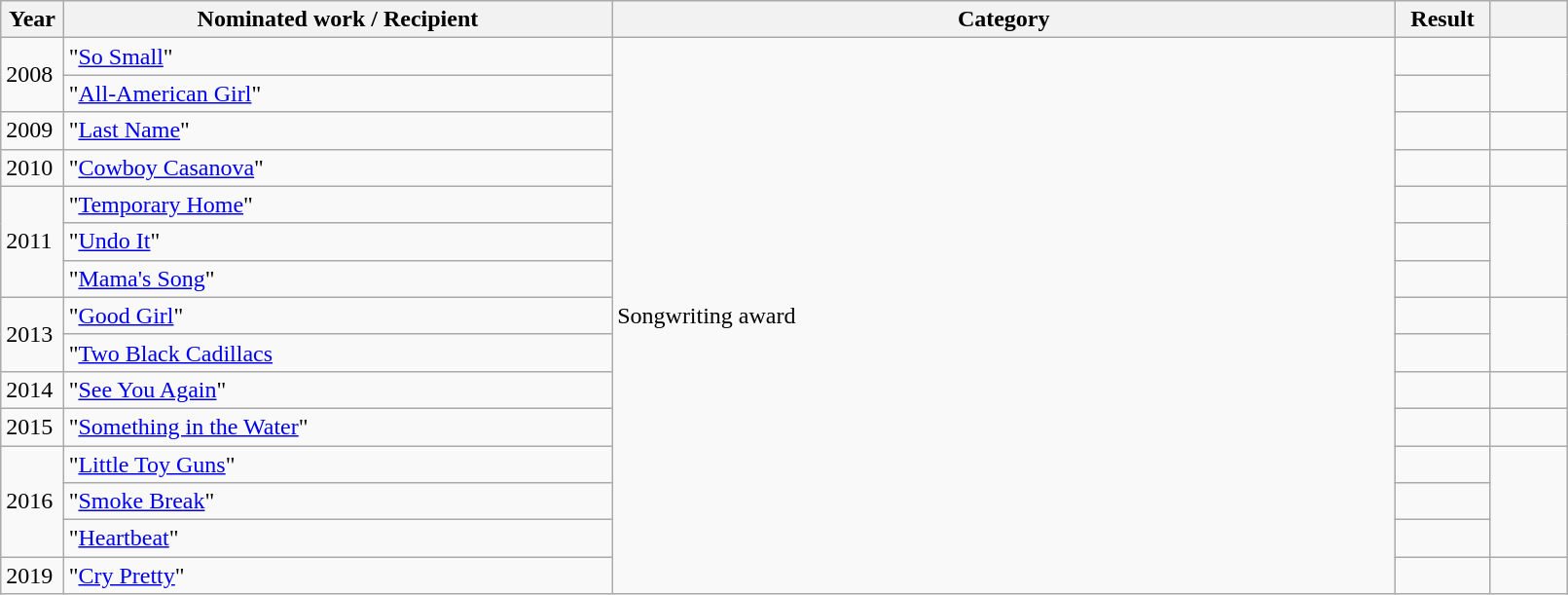<table class="wikitable plainrowheaders" style="width:85%;">
<tr>
<th scope="col" style="width:4%;">Year</th>
<th scope="col" style="width:35%;">Nominated work / Recipient</th>
<th scope="col" style="width:50%;">Category</th>
<th scope="col" style="width:6%;">Result</th>
<th scope="col" style="width:6%;"></th>
</tr>
<tr>
<td rowspan=2>2008</td>
<td>"<a href='#'>So Small</a>"</td>
<td rowspan=15>Songwriting award</td>
<td></td>
<td rowspan=2></td>
</tr>
<tr>
<td>"<a href='#'>All-American Girl</a>"</td>
<td></td>
</tr>
<tr>
<td>2009</td>
<td>"<a href='#'>Last Name</a>"</td>
<td></td>
<td></td>
</tr>
<tr>
<td>2010</td>
<td>"<a href='#'>Cowboy Casanova</a>"</td>
<td></td>
<td></td>
</tr>
<tr>
<td rowspan=3>2011</td>
<td>"<a href='#'>Temporary Home</a>"</td>
<td></td>
<td rowspan=3></td>
</tr>
<tr>
<td>"<a href='#'>Undo It</a>"</td>
<td></td>
</tr>
<tr>
<td>"<a href='#'>Mama's Song</a>"</td>
<td></td>
</tr>
<tr>
<td rowspan=2>2013</td>
<td>"<a href='#'>Good Girl</a>"</td>
<td></td>
<td rowspan=2></td>
</tr>
<tr>
<td>"<a href='#'>Two Black Cadillacs</a></td>
<td></td>
</tr>
<tr>
<td>2014</td>
<td>"<a href='#'>See You Again</a>"</td>
<td></td>
<td></td>
</tr>
<tr>
<td>2015</td>
<td>"<a href='#'>Something in the Water</a>"</td>
<td></td>
<td></td>
</tr>
<tr>
<td rowspan=3>2016</td>
<td>"<a href='#'>Little Toy Guns</a>"</td>
<td></td>
<td rowspan=3></td>
</tr>
<tr>
<td>"<a href='#'>Smoke Break</a>"</td>
<td></td>
</tr>
<tr>
<td>"<a href='#'>Heartbeat</a>"</td>
<td></td>
</tr>
<tr>
<td>2019</td>
<td>"<a href='#'>Cry Pretty</a>"</td>
<td></td>
<td></td>
</tr>
</table>
